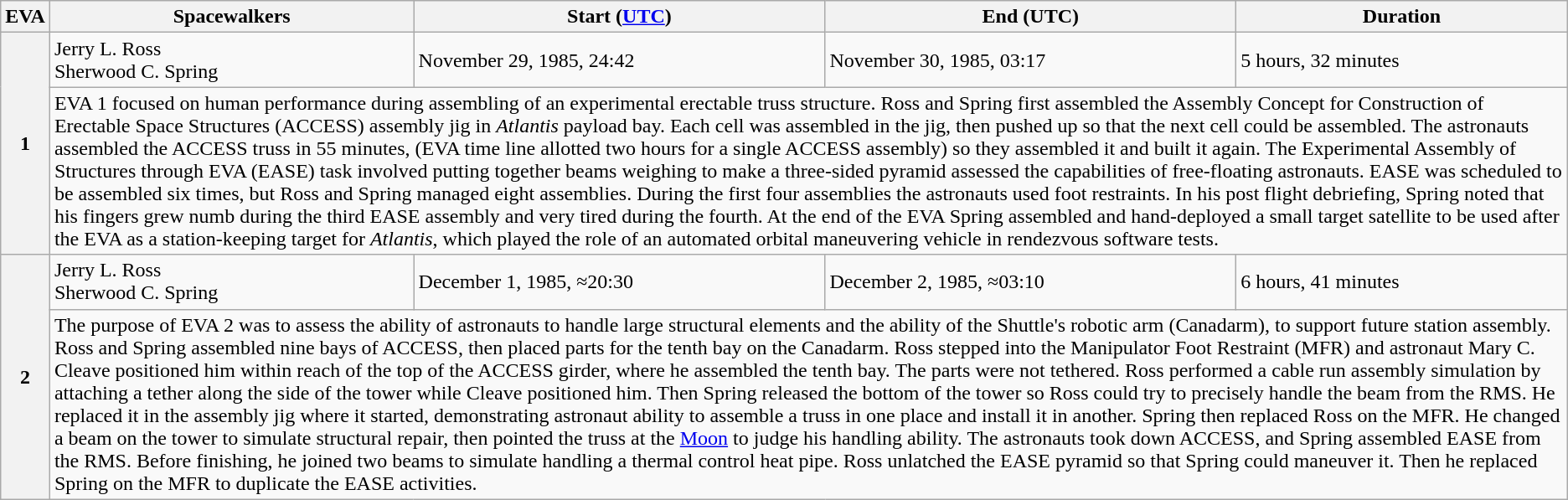<table class="wikitable">
<tr>
<th>EVA</th>
<th>Spacewalkers</th>
<th>Start (<a href='#'>UTC</a>)</th>
<th>End (UTC)</th>
<th>Duration</th>
</tr>
<tr>
<th rowspan="2">1</th>
<td>Jerry L. Ross<br>Sherwood C. Spring</td>
<td>November 29, 1985, 24:42</td>
<td>November 30, 1985, 03:17</td>
<td>5 hours, 32 minutes</td>
</tr>
<tr>
<td colspan="4">EVA 1 focused on human performance during assembling of an experimental erectable truss structure. Ross and Spring first assembled the  Assembly Concept for Construction of Erectable Space Structures (ACCESS) assembly jig in <em>Atlantis</em> payload bay. Each cell was assembled in the jig, then pushed up so that the next cell could be assembled. The astronauts assembled the ACCESS truss in 55 minutes, (EVA time line allotted two hours for a single ACCESS assembly) so they assembled it and built it again. The Experimental Assembly of Structures through EVA (EASE) task involved putting together beams weighing  to make a  three-sided pyramid assessed the capabilities of free-floating astronauts. EASE was scheduled to be assembled six times, but Ross and Spring managed eight assemblies. During the first four assemblies the astronauts used foot restraints. In his post flight debriefing, Spring noted that his fingers grew numb during the third EASE assembly and very tired during the fourth. At the end of the EVA Spring assembled and hand-deployed a small target satellite to be used after the EVA as a station-keeping target for <em>Atlantis</em>, which played the role of an automated orbital maneuvering vehicle in rendezvous software tests.</td>
</tr>
<tr>
<th rowspan="2">2</th>
<td>Jerry L. Ross<br>Sherwood C. Spring</td>
<td>December 1, 1985, ≈20:30</td>
<td>December 2, 1985, ≈03:10</td>
<td>6 hours, 41 minutes</td>
</tr>
<tr>
<td colspan="4">The purpose of EVA 2 was to assess the ability of astronauts to handle large structural elements and the ability of the Shuttle's robotic arm (Canadarm), to support future station assembly. Ross and Spring assembled nine bays of ACCESS, then placed parts for the tenth bay on the Canadarm. Ross stepped into the Manipulator Foot Restraint (MFR) and astronaut Mary C. Cleave positioned him within reach of the top of the ACCESS girder, where he assembled the tenth bay. The parts were not tethered. Ross performed a cable run assembly simulation by attaching a tether along the side of the tower while Cleave positioned him. Then Spring released the bottom of the tower so Ross could try to precisely handle the beam from the RMS. He replaced it in the assembly jig where it started, demonstrating astronaut ability to assemble a truss in one place and install it in another. Spring then replaced Ross on the MFR. He changed a beam on the tower to simulate structural repair, then pointed the truss at the <a href='#'>Moon</a> to judge his handling ability. The astronauts took down ACCESS, and Spring assembled EASE from the RMS. Before finishing, he joined two beams to simulate handling a thermal control heat pipe. Ross unlatched the EASE pyramid so that Spring could maneuver it. Then he replaced Spring on the MFR to duplicate the EASE activities.</td>
</tr>
</table>
